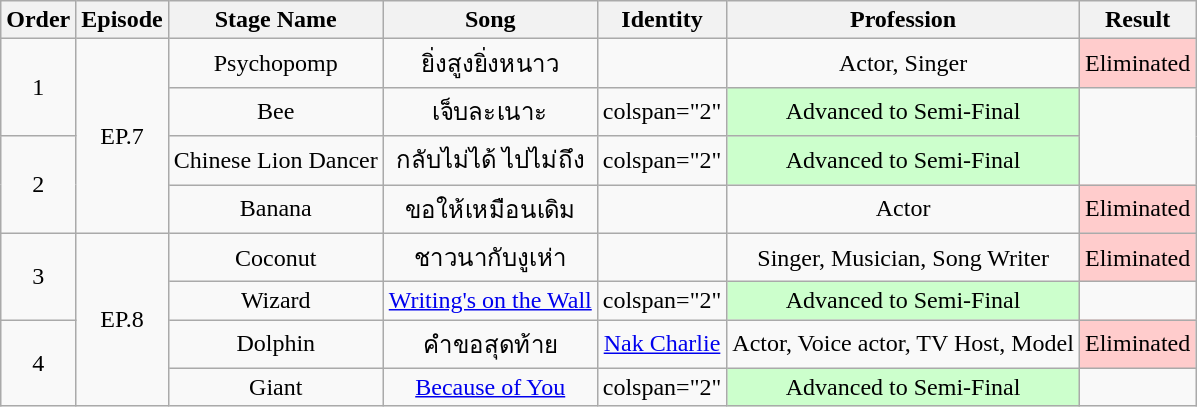<table class="wikitable">
<tr>
<th>Order</th>
<th>Episode</th>
<th>Stage Name</th>
<th>Song</th>
<th>Identity</th>
<th>Profession</th>
<th>Result</th>
</tr>
<tr>
<td rowspan="2" style="text-align:center;">1</td>
<td rowspan="4" align="center">EP.7</td>
<td style="text-align:center;">Psychopomp</td>
<td style="text-align:center;">ยิ่งสูงยิ่งหนาว</td>
<td style="text-align:center;"></td>
<td style="text-align:center;">Actor, Singer</td>
<td style="text-align:center; background:#ffcccc;">Eliminated</td>
</tr>
<tr>
<td style="text-align:center;">Bee</td>
<td style="text-align:center;">เจ็บละเนาะ</td>
<td>colspan="2"  </td>
<td style="text-align:center; background:#ccffcc;">Advanced to Semi-Final</td>
</tr>
<tr>
<td rowspan="2" style="text-align:center;">2</td>
<td style="text-align:center;">Chinese Lion Dancer</td>
<td style="text-align:center;">กลับไม่ได้ ไปไม่ถึง</td>
<td>colspan="2"  </td>
<td style="text-align:center; background:#ccffcc;">Advanced to Semi-Final</td>
</tr>
<tr>
<td style="text-align:center;">Banana</td>
<td style="text-align:center;">ขอให้เหมือนเดิม</td>
<td style="text-align:center;"></td>
<td style="text-align:center;">Actor</td>
<td style="text-align:center; background:#ffcccc;">Eliminated</td>
</tr>
<tr>
<td rowspan="2" style="text-align:center;">3</td>
<td rowspan="4" align="center">EP.8</td>
<td style="text-align:center;">Coconut</td>
<td style="text-align:center;">ชาวนากับงูเห่า</td>
<td style="text-align:center;"></td>
<td style="text-align:center;">Singer, Musician, Song Writer</td>
<td style="text-align:center; background:#ffcccc;">Eliminated</td>
</tr>
<tr>
<td style="text-align:center;">Wizard</td>
<td style="text-align:center;"><a href='#'>Writing's on the Wall</a></td>
<td>colspan="2"  </td>
<td style="text-align:center; background:#ccffcc;">Advanced to Semi-Final</td>
</tr>
<tr>
<td rowspan="2" style="text-align:center;">4</td>
<td style="text-align:center;">Dolphin</td>
<td style="text-align:center;">คำขอสุดท้าย</td>
<td style="text-align:center;"><a href='#'>Nak Charlie</a></td>
<td style="text-align:center;">Actor, Voice actor, TV Host, Model</td>
<td style="text-align:center; background:#ffcccc;">Eliminated</td>
</tr>
<tr>
<td style="text-align:center;">Giant</td>
<td style="text-align:center;"><a href='#'>Because of You</a></td>
<td>colspan="2"  </td>
<td style="text-align:center; background:#ccffcc;">Advanced to Semi-Final</td>
</tr>
</table>
